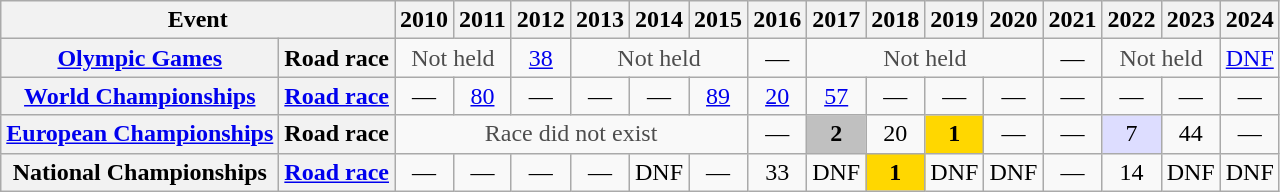<table class="wikitable plainrowheaders">
<tr>
<th scope="col" colspan=2>Event</th>
<th scope="col">2010</th>
<th scope="col">2011</th>
<th scope="col">2012</th>
<th scope="col">2013</th>
<th scope="col">2014</th>
<th scope="col">2015</th>
<th scope="col">2016</th>
<th scope="col">2017</th>
<th scope="col">2018</th>
<th scope="col">2019</th>
<th scope="col">2020</th>
<th scope="col">2021</th>
<th scope="col">2022</th>
<th scope="col">2023</th>
<th scope="col">2024</th>
</tr>
<tr style="text-align:center;">
<th scope="row"> <a href='#'>Olympic Games</a></th>
<th scope="row">Road race</th>
<td style="color:#4d4d4d;" colspan=2>Not held</td>
<td><a href='#'>38</a></td>
<td style="color:#4d4d4d;" colspan=3>Not held</td>
<td>—</td>
<td style="color:#4d4d4d;" colspan=4>Not held</td>
<td>—</td>
<td style="color:#4d4d4d;" colspan=2>Not held</td>
<td><a href='#'>DNF</a></td>
</tr>
<tr style="text-align:center;">
<th scope="row"> <a href='#'>World Championships</a></th>
<th scope="row"><a href='#'>Road race</a></th>
<td>—</td>
<td><a href='#'>80</a></td>
<td>—</td>
<td>—</td>
<td>—</td>
<td><a href='#'>89</a></td>
<td><a href='#'>20</a></td>
<td><a href='#'>57</a></td>
<td>—</td>
<td>—</td>
<td>—</td>
<td>—</td>
<td>—</td>
<td>—</td>
<td>—</td>
</tr>
<tr style="text-align:center;">
<th scope="row"> <a href='#'>European Championships</a></th>
<th scope="row">Road race</th>
<td style="color:#4d4d4d;" colspan=6>Race did not exist</td>
<td>—</td>
<td style="background:#C0C0C0;"><strong>2</strong></td>
<td>20</td>
<td style="background:gold;"><strong>1</strong></td>
<td>—</td>
<td>—</td>
<td style="background:#ddf;">7</td>
<td>44</td>
<td>—</td>
</tr>
<tr style="text-align:center;">
<th scope="row"> National Championships</th>
<th scope="row"><a href='#'>Road race</a></th>
<td>—</td>
<td>—</td>
<td>—</td>
<td>—</td>
<td>DNF</td>
<td>—</td>
<td>33</td>
<td>DNF</td>
<td style="background:gold;"><strong>1</strong></td>
<td>DNF</td>
<td>DNF</td>
<td>—</td>
<td>14</td>
<td>DNF</td>
<td>DNF</td>
</tr>
</table>
